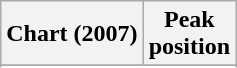<table class="wikitable plainrowheaders" style="text-align:center">
<tr>
<th scope="col">Chart (2007)</th>
<th scope="col">Peak<br>position</th>
</tr>
<tr>
</tr>
<tr>
</tr>
<tr>
</tr>
<tr>
</tr>
<tr>
</tr>
<tr>
</tr>
</table>
